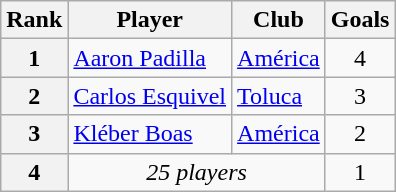<table class="wikitable">
<tr>
<th>Rank</th>
<th>Player</th>
<th>Club</th>
<th>Goals</th>
</tr>
<tr>
<th align=center><strong>1</strong></th>
<td> <a href='#'>Aaron Padilla</a></td>
<td> <a href='#'>América</a></td>
<td align=center>4</td>
</tr>
<tr>
<th align=center><strong>2</strong></th>
<td> <a href='#'>Carlos Esquivel</a></td>
<td> <a href='#'>Toluca</a></td>
<td align=center>3</td>
</tr>
<tr>
<th align=center><strong>3</strong></th>
<td> <a href='#'>Kléber Boas</a></td>
<td> <a href='#'>América</a></td>
<td align=center>2</td>
</tr>
<tr>
<th align=center><strong>4</strong></th>
<td colspan=2 align=center><em>25 players</em></td>
<td align=center>1</td>
</tr>
</table>
